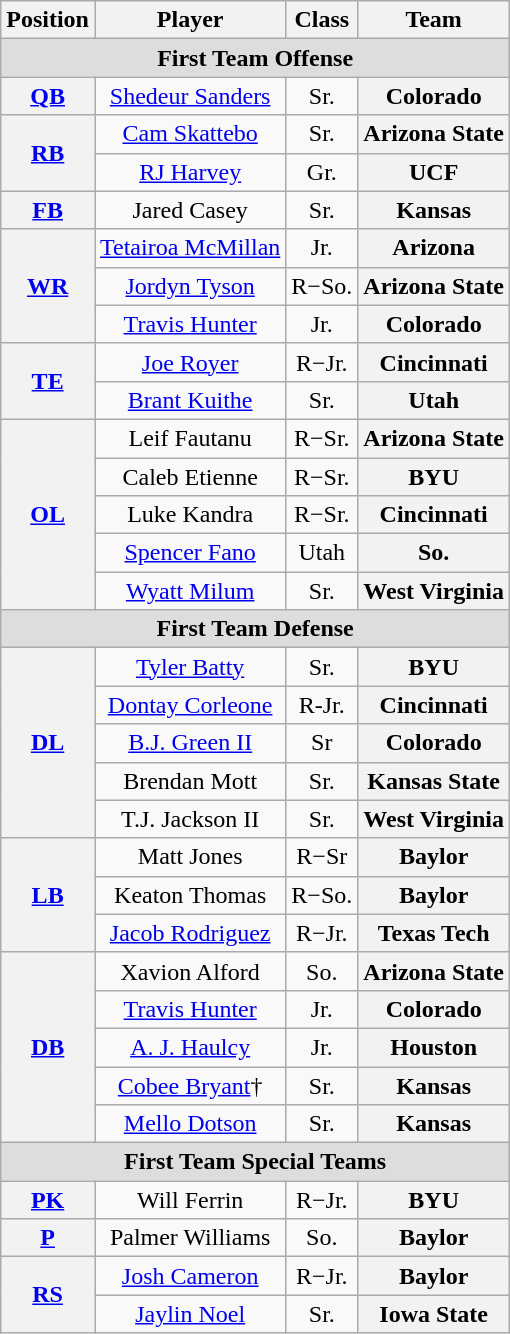<table class="wikitable">
<tr>
<th>Position</th>
<th>Player</th>
<th>Class</th>
<th>Team</th>
</tr>
<tr>
<td colspan="4" style="text-align:center; background:#ddd;"><strong>First Team Offense</strong></td>
</tr>
<tr style="text-align:center;">
<th rowspan="1"><a href='#'>QB</a></th>
<td><a href='#'>Shedeur Sanders</a></td>
<td>Sr.</td>
<th>Colorado</th>
</tr>
<tr style="text-align:center;">
<th rowspan="2"><a href='#'>RB</a></th>
<td><a href='#'>Cam Skattebo</a></td>
<td>Sr.</td>
<th>Arizona State</th>
</tr>
<tr style="text-align:center;">
<td><a href='#'>RJ Harvey</a></td>
<td>Gr.</td>
<th>UCF</th>
</tr>
<tr style="text-align:center;">
<th rowspan="1"><a href='#'>FB</a></th>
<td>Jared Casey</td>
<td>Sr.</td>
<th>Kansas</th>
</tr>
<tr style="text-align:center;">
<th rowspan="3"><a href='#'>WR</a></th>
<td><a href='#'>Tetairoa McMillan</a></td>
<td>Jr.</td>
<th>Arizona</th>
</tr>
<tr style="text-align:center;">
<td><a href='#'>Jordyn Tyson</a></td>
<td>R−So.</td>
<th>Arizona State</th>
</tr>
<tr style="text-align:center;">
<td><a href='#'>Travis Hunter</a></td>
<td>Jr.</td>
<th>Colorado</th>
</tr>
<tr style="text-align:center;">
<th rowspan="2"><a href='#'>TE</a></th>
<td><a href='#'>Joe Royer</a></td>
<td>R−Jr.</td>
<th>Cincinnati</th>
</tr>
<tr style="text-align:center;">
<td><a href='#'>Brant Kuithe</a></td>
<td>Sr.</td>
<th>Utah</th>
</tr>
<tr style="text-align:center;">
<th rowspan="5"><a href='#'>OL</a></th>
<td>Leif Fautanu</td>
<td>R−Sr.</td>
<th>Arizona State</th>
</tr>
<tr style="text-align:center;">
<td>Caleb Etienne</td>
<td>R−Sr.</td>
<th>BYU</th>
</tr>
<tr style="text-align:center;">
<td>Luke Kandra</td>
<td>R−Sr.</td>
<th>Cincinnati</th>
</tr>
<tr style="text-align:center;">
<td><a href='#'>Spencer Fano</a></td>
<td>Utah</td>
<th>So.</th>
</tr>
<tr style="text-align:center;">
<td><a href='#'>Wyatt Milum</a></td>
<td>Sr.</td>
<th>West Virginia</th>
</tr>
<tr style="text-align:center;">
<td colspan="4" style="text-align:center; background:#ddd;"><strong>First Team Defense</strong></td>
</tr>
<tr style="text-align:center;">
<th rowspan="5"><a href='#'>DL</a></th>
<td><a href='#'>Tyler Batty</a></td>
<td>Sr.</td>
<th>BYU</th>
</tr>
<tr style="text-align:center;">
<td><a href='#'>Dontay Corleone</a></td>
<td>R-Jr.</td>
<th>Cincinnati</th>
</tr>
<tr style="text-align:center;">
<td><a href='#'>B.J. Green II</a></td>
<td>Sr</td>
<th>Colorado</th>
</tr>
<tr style="text-align:center;">
<td>Brendan Mott</td>
<td>Sr.</td>
<th>Kansas State</th>
</tr>
<tr style="text-align:center;">
<td>T.J. Jackson II</td>
<td>Sr.</td>
<th>West Virginia</th>
</tr>
<tr style="text-align:center;">
<th rowspan="3"><a href='#'>LB</a></th>
<td>Matt Jones</td>
<td>R−Sr</td>
<th>Baylor</th>
</tr>
<tr style="text-align:center;">
<td>Keaton Thomas</td>
<td>R−So.</td>
<th>Baylor</th>
</tr>
<tr style="text-align:center;">
<td><a href='#'>Jacob Rodriguez</a></td>
<td>R−Jr.</td>
<th>Texas Tech</th>
</tr>
<tr style="text-align:center;">
<th rowspan="5"><a href='#'>DB</a></th>
<td>Xavion Alford</td>
<td>So.</td>
<th>Arizona State</th>
</tr>
<tr style="text-align:center;">
<td><a href='#'>Travis Hunter</a></td>
<td>Jr.</td>
<th>Colorado</th>
</tr>
<tr style="text-align:center;">
<td><a href='#'>A. J. Haulcy</a></td>
<td>Jr.</td>
<th>Houston</th>
</tr>
<tr style="text-align:center;">
<td><a href='#'>Cobee Bryant</a>†</td>
<td>Sr.</td>
<th>Kansas</th>
</tr>
<tr style="text-align:center;">
<td><a href='#'>Mello Dotson</a></td>
<td>Sr.</td>
<th>Kansas</th>
</tr>
<tr>
<td colspan="4" style="text-align:center; background:#ddd;"><strong>First Team Special Teams</strong></td>
</tr>
<tr style="text-align:center;">
<th rowspan="1"><a href='#'>PK</a></th>
<td>Will Ferrin</td>
<td>R−Jr.</td>
<th>BYU</th>
</tr>
<tr style="text-align:center;">
<th rowspan="1"><a href='#'>P</a></th>
<td>Palmer Williams</td>
<td>So.</td>
<th>Baylor</th>
</tr>
<tr style="text-align:center;">
<th rowspan="2"><a href='#'>RS</a></th>
<td><a href='#'>Josh Cameron</a></td>
<td>R−Jr.</td>
<th>Baylor</th>
</tr>
<tr style="text-align:center;">
<td><a href='#'>Jaylin Noel</a></td>
<td>Sr.</td>
<th>Iowa State</th>
</tr>
</table>
